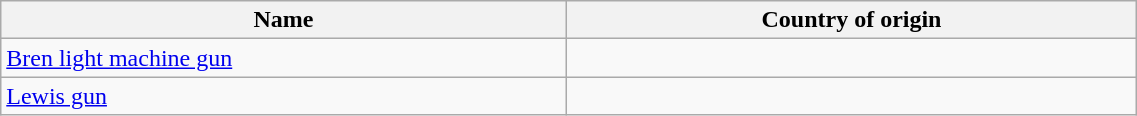<table class="wikitable" width="60%" border="0">
<tr>
<th width="5%">Name</th>
<th width="5%">Country of origin</th>
</tr>
<tr>
<td><a href='#'>Bren light machine gun</a></td>
<td></td>
</tr>
<tr>
<td><a href='#'>Lewis gun</a></td>
<td></td>
</tr>
</table>
